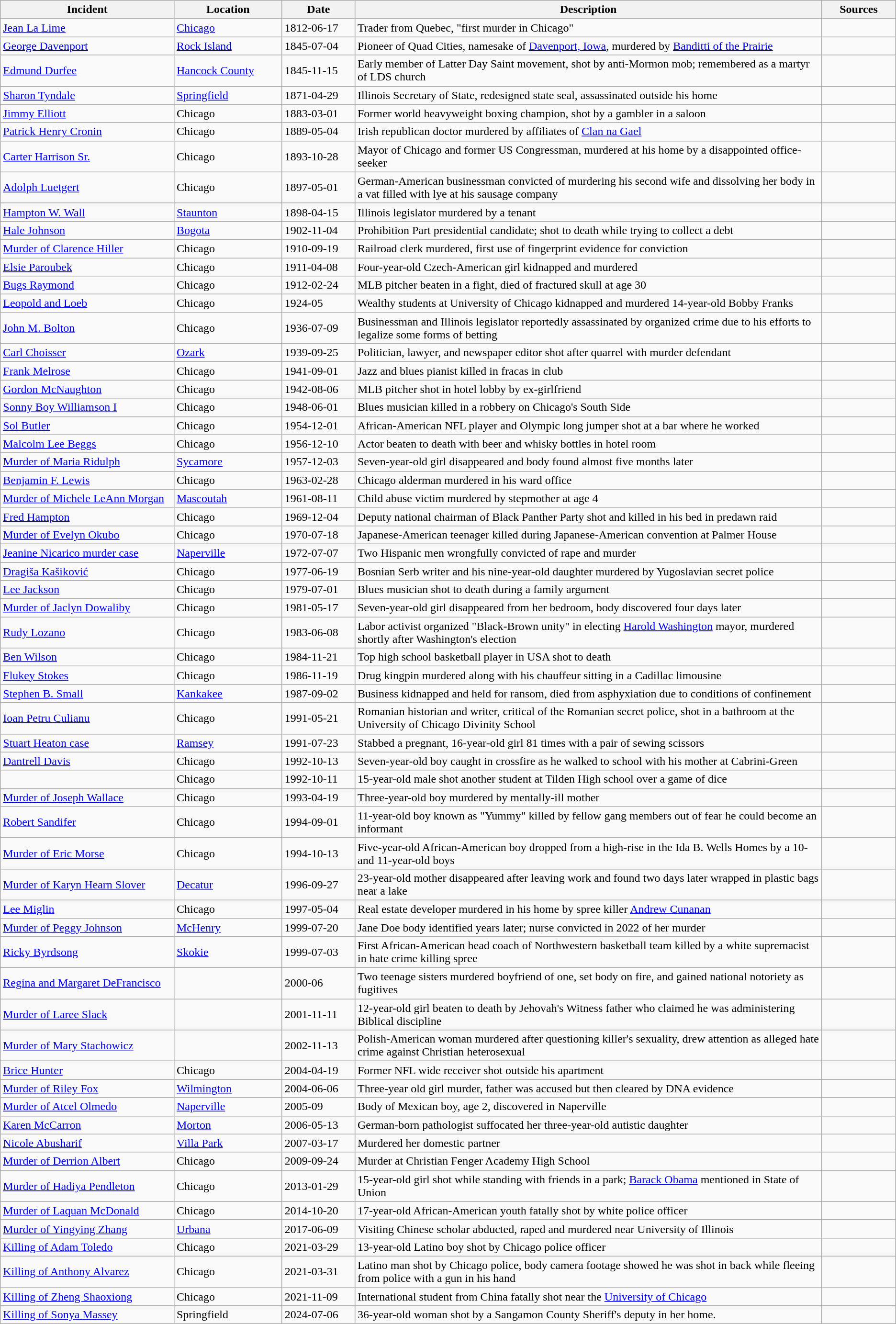<table class="wikitable sortable">
<tr>
<th width="250">Incident</th>
<th width="150">Location</th>
<th width="100">Date</th>
<th width="700">Description</th>
<th width="100">Sources</th>
</tr>
<tr>
<td><a href='#'>Jean La Lime</a></td>
<td><a href='#'>Chicago</a></td>
<td>1812-06-17</td>
<td>Trader from Quebec, "first murder in Chicago"</td>
<td></td>
</tr>
<tr>
<td><a href='#'>George Davenport</a></td>
<td><a href='#'>Rock Island</a></td>
<td>1845-07-04</td>
<td>Pioneer of Quad Cities, namesake of <a href='#'>Davenport, Iowa</a>, murdered by <a href='#'>Banditti of the Prairie</a></td>
<td></td>
</tr>
<tr>
<td><a href='#'>Edmund Durfee</a></td>
<td><a href='#'>Hancock County</a></td>
<td>1845-11-15</td>
<td>Early member of Latter Day Saint movement, shot by anti-Mormon mob; remembered as a martyr of LDS church</td>
<td></td>
</tr>
<tr>
<td><a href='#'>Sharon Tyndale</a></td>
<td><a href='#'>Springfield</a></td>
<td>1871-04-29</td>
<td>Illinois Secretary of State, redesigned state seal, assassinated outside his home</td>
<td></td>
</tr>
<tr>
<td><a href='#'>Jimmy Elliott</a></td>
<td>Chicago</td>
<td>1883-03-01</td>
<td>Former world heavyweight boxing champion, shot by a gambler in a saloon</td>
<td></td>
</tr>
<tr>
<td><a href='#'>Patrick Henry Cronin</a></td>
<td>Chicago</td>
<td>1889-05-04</td>
<td>Irish republican doctor murdered by affiliates of <a href='#'>Clan na Gael</a></td>
<td></td>
</tr>
<tr>
<td><a href='#'>Carter Harrison Sr.</a></td>
<td>Chicago</td>
<td>1893-10-28</td>
<td>Mayor of Chicago and former US Congressman, murdered at his home by a disappointed office-seeker</td>
<td></td>
</tr>
<tr>
<td><a href='#'>Adolph Luetgert</a></td>
<td>Chicago</td>
<td>1897-05-01</td>
<td>German-American businessman convicted of murdering his second wife and dissolving her body in a vat filled with lye at his sausage company</td>
<td></td>
</tr>
<tr>
<td><a href='#'>Hampton W. Wall</a></td>
<td><a href='#'>Staunton</a></td>
<td>1898-04-15</td>
<td>Illinois legislator murdered by a tenant</td>
<td></td>
</tr>
<tr>
<td><a href='#'>Hale Johnson</a></td>
<td><a href='#'>Bogota</a></td>
<td>1902-11-04</td>
<td>Prohibition Part presidential candidate; shot to death while trying to collect a debt</td>
<td></td>
</tr>
<tr>
<td><a href='#'>Murder of Clarence Hiller</a></td>
<td>Chicago</td>
<td>1910-09-19</td>
<td>Railroad clerk murdered, first use of fingerprint evidence for conviction</td>
<td></td>
</tr>
<tr>
<td><a href='#'>Elsie Paroubek</a></td>
<td>Chicago</td>
<td>1911-04-08</td>
<td>Four-year-old Czech-American girl kidnapped and murdered</td>
<td></td>
</tr>
<tr>
<td><a href='#'>Bugs Raymond</a></td>
<td>Chicago</td>
<td>1912-02-24</td>
<td>MLB pitcher beaten in a fight, died of fractured skull at age 30</td>
<td></td>
</tr>
<tr>
<td><a href='#'>Leopold and Loeb</a></td>
<td>Chicago</td>
<td>1924-05</td>
<td>Wealthy students at University of Chicago kidnapped and murdered 14-year-old Bobby Franks</td>
<td></td>
</tr>
<tr>
<td><a href='#'>John M. Bolton</a></td>
<td>Chicago</td>
<td>1936-07-09</td>
<td>Businessman and Illinois legislator reportedly assassinated by  organized crime due to his efforts to legalize some forms of betting</td>
<td></td>
</tr>
<tr>
<td><a href='#'>Carl Choisser</a></td>
<td><a href='#'>Ozark</a></td>
<td>1939-09-25</td>
<td>Politician, lawyer, and newspaper editor shot after quarrel with murder defendant</td>
<td></td>
</tr>
<tr>
<td><a href='#'>Frank Melrose</a></td>
<td>Chicago</td>
<td>1941-09-01</td>
<td>Jazz and blues pianist killed in fracas in club</td>
<td></td>
</tr>
<tr>
<td><a href='#'>Gordon McNaughton</a></td>
<td>Chicago</td>
<td>1942-08-06</td>
<td>MLB pitcher shot in hotel lobby by ex-girlfriend</td>
<td></td>
</tr>
<tr>
<td><a href='#'>Sonny Boy Williamson I</a></td>
<td>Chicago</td>
<td>1948-06-01</td>
<td>Blues musician killed in a robbery on Chicago's South Side</td>
<td></td>
</tr>
<tr>
<td><a href='#'>Sol Butler</a></td>
<td>Chicago</td>
<td>1954-12-01</td>
<td>African-American NFL player and Olympic long jumper shot at a bar where he worked</td>
<td></td>
</tr>
<tr>
<td><a href='#'>Malcolm Lee Beggs</a></td>
<td>Chicago</td>
<td>1956-12-10</td>
<td>Actor beaten to death with beer and whisky bottles in hotel room</td>
<td></td>
</tr>
<tr>
<td><a href='#'>Murder of Maria Ridulph</a></td>
<td><a href='#'>Sycamore</a></td>
<td>1957-12-03</td>
<td>Seven-year-old girl disappeared and body found almost five months later</td>
<td></td>
</tr>
<tr>
<td><a href='#'>Benjamin F. Lewis</a></td>
<td>Chicago</td>
<td>1963-02-28</td>
<td>Chicago alderman murdered in his ward office</td>
<td></td>
</tr>
<tr>
<td><a href='#'>Murder of Michele LeAnn Morgan</a></td>
<td><a href='#'>Mascoutah</a></td>
<td>1961-08-11</td>
<td>Child abuse victim murdered by stepmother at age 4</td>
<td></td>
</tr>
<tr>
<td><a href='#'>Fred Hampton</a></td>
<td>Chicago</td>
<td>1969-12-04</td>
<td>Deputy national chairman of Black Panther Party shot and killed in his bed in predawn raid</td>
<td></td>
</tr>
<tr>
<td><a href='#'>Murder of Evelyn Okubo</a></td>
<td>Chicago</td>
<td>1970-07-18</td>
<td>Japanese-American teenager killed during Japanese-American convention at Palmer House</td>
<td></td>
</tr>
<tr>
<td><a href='#'>Jeanine Nicarico murder case</a></td>
<td><a href='#'>Naperville</a></td>
<td>1972-07-07</td>
<td>Two Hispanic men wrongfully convicted of rape and murder</td>
<td></td>
</tr>
<tr>
<td><a href='#'>Dragiša Kašiković</a></td>
<td>Chicago</td>
<td>1977-06-19</td>
<td>Bosnian Serb writer and his nine-year-old daughter murdered by Yugoslavian secret police</td>
<td></td>
</tr>
<tr>
<td><a href='#'>Lee Jackson</a></td>
<td>Chicago</td>
<td>1979-07-01</td>
<td>Blues musician shot to death during a family argument</td>
<td></td>
</tr>
<tr>
<td><a href='#'>Murder of Jaclyn Dowaliby</a></td>
<td>Chicago</td>
<td>1981-05-17</td>
<td>Seven-year-old girl disappeared from her bedroom, body discovered four days later</td>
<td></td>
</tr>
<tr>
<td><a href='#'>Rudy Lozano</a></td>
<td>Chicago</td>
<td>1983-06-08</td>
<td>Labor activist organized "Black-Brown unity" in electing <a href='#'>Harold Washington</a> mayor, murdered shortly after Washington's election</td>
<td></td>
</tr>
<tr>
<td><a href='#'>Ben Wilson</a></td>
<td>Chicago</td>
<td>1984-11-21</td>
<td>Top high school basketball player in USA shot to death</td>
<td></td>
</tr>
<tr>
<td><a href='#'>Flukey Stokes</a></td>
<td>Chicago</td>
<td>1986-11-19</td>
<td>Drug kingpin murdered along with his chauffeur sitting in a Cadillac limousine</td>
<td></td>
</tr>
<tr>
<td><a href='#'>Stephen B. Small</a></td>
<td><a href='#'>Kankakee</a></td>
<td>1987-09-02</td>
<td>Business kidnapped and held for ransom, died from asphyxiation due to conditions of confinement</td>
<td></td>
</tr>
<tr>
<td><a href='#'>Ioan Petru Culianu</a></td>
<td>Chicago</td>
<td>1991-05-21</td>
<td>Romanian historian and writer, critical of the Romanian secret police, shot in a bathroom at the University of Chicago Divinity School</td>
<td></td>
</tr>
<tr>
<td><a href='#'>Stuart Heaton case</a></td>
<td><a href='#'>Ramsey</a></td>
<td>1991-07-23</td>
<td>Stabbed a pregnant, 16-year-old girl 81 times with a pair of sewing scissors</td>
<td></td>
</tr>
<tr>
<td><a href='#'>Dantrell Davis</a></td>
<td>Chicago</td>
<td>1992-10-13</td>
<td>Seven-year-old boy caught in crossfire as he walked to school with his mother at Cabrini-Green</td>
<td></td>
</tr>
<tr>
<td></td>
<td>Chicago</td>
<td>1992-10-11</td>
<td>15-year-old male shot another student at Tilden High school over a game of dice</td>
<td></td>
</tr>
<tr>
<td><a href='#'>Murder of Joseph Wallace</a></td>
<td>Chicago</td>
<td>1993-04-19</td>
<td>Three-year-old boy murdered by mentally-ill mother</td>
<td></td>
</tr>
<tr>
<td><a href='#'>Robert Sandifer</a></td>
<td>Chicago</td>
<td>1994-09-01</td>
<td>11-year-old boy known as "Yummy" killed by fellow gang members out of fear he could become an informant</td>
<td></td>
</tr>
<tr>
<td><a href='#'>Murder of Eric Morse</a></td>
<td>Chicago</td>
<td>1994-10-13</td>
<td>Five-year-old African-American boy dropped from a high-rise in the Ida B. Wells Homes by a 10- and 11-year-old boys</td>
<td></td>
</tr>
<tr>
<td><a href='#'>Murder of Karyn Hearn Slover</a></td>
<td><a href='#'>Decatur</a></td>
<td>1996-09-27</td>
<td>23-year-old mother disappeared after leaving work and found two days later wrapped in plastic bags near a lake</td>
<td></td>
</tr>
<tr>
<td><a href='#'>Lee Miglin</a></td>
<td>Chicago</td>
<td>1997-05-04</td>
<td>Real estate developer murdered in his home by spree killer <a href='#'>Andrew Cunanan</a></td>
<td></td>
</tr>
<tr>
<td><a href='#'>Murder of Peggy Johnson</a></td>
<td><a href='#'>McHenry</a></td>
<td>1999-07-20</td>
<td>Jane Doe body identified years later; nurse convicted in 2022 of her murder</td>
<td></td>
</tr>
<tr>
<td><a href='#'>Ricky Byrdsong</a></td>
<td><a href='#'>Skokie</a></td>
<td>1999-07-03</td>
<td>First African-American head coach of Northwestern basketball team killed by a white supremacist in hate crime killing spree</td>
<td></td>
</tr>
<tr>
<td><a href='#'>Regina and Margaret DeFrancisco</a></td>
<td></td>
<td>2000-06</td>
<td>Two teenage sisters murdered boyfriend of one, set body on fire, and gained national notoriety as fugitives</td>
<td></td>
</tr>
<tr>
<td><a href='#'>Murder of Laree Slack</a></td>
<td></td>
<td>2001-11-11</td>
<td>12-year-old girl beaten to death by Jehovah's Witness father who claimed he was administering Biblical discipline</td>
<td></td>
</tr>
<tr>
<td><a href='#'>Murder of Mary Stachowicz</a></td>
<td></td>
<td>2002-11-13</td>
<td>Polish-American woman murdered after questioning killer's sexuality, drew attention as alleged hate crime against Christian heterosexual</td>
<td></td>
</tr>
<tr>
<td><a href='#'>Brice Hunter</a></td>
<td>Chicago</td>
<td>2004-04-19</td>
<td>Former NFL wide receiver shot outside his apartment</td>
<td></td>
</tr>
<tr>
<td><a href='#'>Murder of Riley Fox</a></td>
<td><a href='#'>Wilmington</a></td>
<td>2004-06-06</td>
<td>Three-year old girl murder, father was accused but then cleared by DNA evidence</td>
<td></td>
</tr>
<tr>
<td><a href='#'>Murder of Atcel Olmedo</a></td>
<td><a href='#'>Naperville</a></td>
<td>2005-09</td>
<td>Body of Mexican boy, age 2, discovered in Naperville</td>
<td></td>
</tr>
<tr>
<td><a href='#'>Karen McCarron</a></td>
<td><a href='#'>Morton</a></td>
<td>2006-05-13</td>
<td>German-born pathologist suffocated her three-year-old autistic daughter</td>
<td></td>
</tr>
<tr>
<td><a href='#'>Nicole Abusharif</a></td>
<td><a href='#'>Villa Park</a></td>
<td>2007-03-17</td>
<td>Murdered her domestic partner</td>
<td></td>
</tr>
<tr>
<td><a href='#'>Murder of Derrion Albert</a></td>
<td>Chicago</td>
<td>2009-09-24</td>
<td>Murder at Christian Fenger Academy High School</td>
<td></td>
</tr>
<tr>
<td><a href='#'>Murder of Hadiya Pendleton</a></td>
<td>Chicago</td>
<td>2013-01-29</td>
<td>15-year-old girl shot while standing with friends in a park; <a href='#'>Barack Obama</a> mentioned in State of Union</td>
<td></td>
</tr>
<tr>
<td><a href='#'>Murder of Laquan McDonald</a></td>
<td>Chicago</td>
<td>2014-10-20</td>
<td>17-year-old African-American youth fatally shot by white police officer</td>
<td></td>
</tr>
<tr>
<td><a href='#'>Murder of Yingying Zhang</a></td>
<td><a href='#'>Urbana</a></td>
<td>2017-06-09</td>
<td>Visiting Chinese scholar abducted, raped and murdered near University of Illinois</td>
<td></td>
</tr>
<tr>
<td><a href='#'>Killing of Adam Toledo</a></td>
<td>Chicago</td>
<td>2021-03-29</td>
<td>13-year-old Latino boy shot by Chicago police officer</td>
<td></td>
</tr>
<tr>
<td><a href='#'>Killing of Anthony Alvarez</a></td>
<td>Chicago</td>
<td>2021-03-31</td>
<td>Latino man shot by Chicago police, body camera footage showed he was shot in back while fleeing from police with a gun in his hand</td>
<td></td>
</tr>
<tr>
<td><a href='#'>Killing of Zheng Shaoxiong</a></td>
<td>Chicago</td>
<td>2021-11-09</td>
<td>International student from China fatally shot near the <a href='#'>University of Chicago</a></td>
<td></td>
</tr>
<tr>
<td><a href='#'>Killing of Sonya Massey</a></td>
<td>Springfield</td>
<td>2024-07-06</td>
<td>36-year-old woman shot by a Sangamon County Sheriff's deputy in her home.</td>
</tr>
</table>
